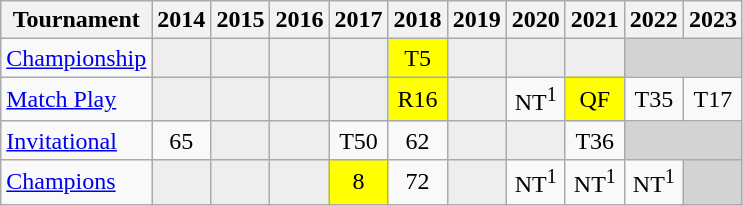<table class="wikitable" style="text-align:center;">
<tr>
<th>Tournament</th>
<th>2014</th>
<th>2015</th>
<th>2016</th>
<th>2017</th>
<th>2018</th>
<th>2019</th>
<th>2020</th>
<th>2021</th>
<th>2022</th>
<th>2023</th>
</tr>
<tr>
<td align="left"><a href='#'>Championship</a></td>
<td style="background:#eeeeee;"></td>
<td style="background:#eeeeee;"></td>
<td style="background:#eeeeee;"></td>
<td style="background:#eeeeee;"></td>
<td style="background:yellow;">T5</td>
<td style="background:#eeeeee;"></td>
<td style="background:#eeeeee;"></td>
<td style="background:#eeeeee;"></td>
<td colspan=2 style="background:#D3D3D3;"></td>
</tr>
<tr>
<td align="left"><a href='#'>Match Play</a></td>
<td style="background:#eeeeee;"></td>
<td style="background:#eeeeee;"></td>
<td style="background:#eeeeee;"></td>
<td style="background:#eeeeee;"></td>
<td style="background:yellow;">R16</td>
<td style="background:#eeeeee;"></td>
<td>NT<sup>1</sup></td>
<td style="background:yellow;">QF</td>
<td>T35</td>
<td>T17</td>
</tr>
<tr>
<td align="left"><a href='#'>Invitational</a></td>
<td>65</td>
<td style="background:#eeeeee;"></td>
<td style="background:#eeeeee;"></td>
<td>T50</td>
<td>62</td>
<td style="background:#eeeeee;"></td>
<td style="background:#eeeeee;"></td>
<td>T36</td>
<td colspan=2 style="background:#D3D3D3;"></td>
</tr>
<tr>
<td align="left"><a href='#'>Champions</a></td>
<td style="background:#eeeeee;"></td>
<td style="background:#eeeeee;"></td>
<td style="background:#eeeeee;"></td>
<td style="background:yellow;">8</td>
<td>72</td>
<td style="background:#eeeeee;"></td>
<td>NT<sup>1</sup></td>
<td>NT<sup>1</sup></td>
<td>NT<sup>1</sup></td>
<td colspan=1 style="background:#D3D3D3;"></td>
</tr>
</table>
